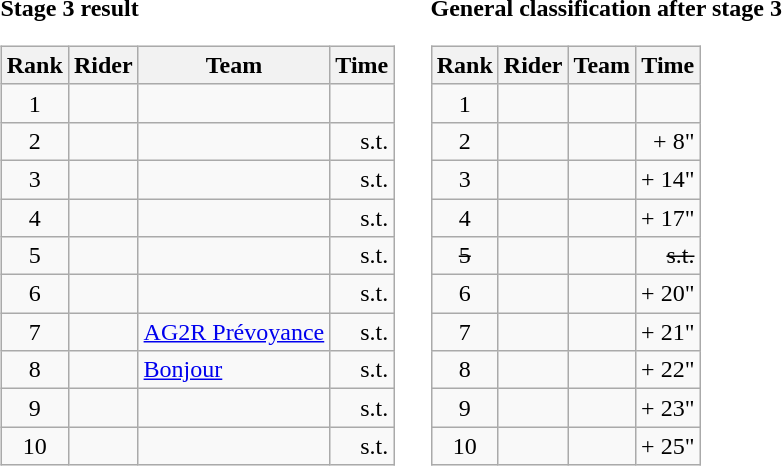<table>
<tr>
<td><strong>Stage 3 result</strong><br><table class="wikitable">
<tr>
<th scope="col">Rank</th>
<th scope="col">Rider</th>
<th scope="col">Team</th>
<th scope="col">Time</th>
</tr>
<tr>
<td style="text-align:center;">1</td>
<td></td>
<td></td>
<td align=right></td>
</tr>
<tr>
<td style="text-align:center;">2</td>
<td>  </td>
<td></td>
<td align=right>s.t.</td>
</tr>
<tr>
<td style="text-align:center;">3</td>
<td></td>
<td></td>
<td align=right>s.t.</td>
</tr>
<tr>
<td style="text-align:center;">4</td>
<td></td>
<td></td>
<td align=right>s.t.</td>
</tr>
<tr>
<td style="text-align:center;">5</td>
<td></td>
<td></td>
<td align=right>s.t.</td>
</tr>
<tr>
<td style="text-align:center;">6</td>
<td></td>
<td></td>
<td align=right>s.t.</td>
</tr>
<tr>
<td style="text-align:center;">7</td>
<td></td>
<td><a href='#'>AG2R Prévoyance</a></td>
<td align=right>s.t.</td>
</tr>
<tr>
<td style="text-align:center;">8</td>
<td></td>
<td><a href='#'>Bonjour</a></td>
<td align=right>s.t.</td>
</tr>
<tr>
<td style="text-align:center;">9</td>
<td></td>
<td></td>
<td align=right>s.t.</td>
</tr>
<tr>
<td style="text-align:center;">10</td>
<td></td>
<td></td>
<td align=right>s.t.</td>
</tr>
</table>
</td>
<td></td>
<td><strong>General classification after stage 3</strong><br><table class="wikitable">
<tr>
<th scope="col">Rank</th>
<th scope="col">Rider</th>
<th scope="col">Team</th>
<th scope="col">Time</th>
</tr>
<tr>
<td style="text-align:center;">1</td>
<td>  </td>
<td></td>
<td align=right></td>
</tr>
<tr>
<td style="text-align:center;">2</td>
<td></td>
<td></td>
<td align=right>+ 8"</td>
</tr>
<tr>
<td style="text-align:center;">3</td>
<td> </td>
<td></td>
<td align=right>+ 14"</td>
</tr>
<tr>
<td style="text-align:center;">4</td>
<td></td>
<td></td>
<td align=right>+ 17"</td>
</tr>
<tr>
<td style="text-align:center;"><del>5</del></td>
<td><del></del></td>
<td><del></del></td>
<td align=right><del>s.t.</del></td>
</tr>
<tr>
<td style="text-align:center;">6</td>
<td></td>
<td></td>
<td align=right>+ 20"</td>
</tr>
<tr>
<td style="text-align:center;">7</td>
<td></td>
<td></td>
<td align=right>+ 21"</td>
</tr>
<tr>
<td style="text-align:center;">8</td>
<td></td>
<td></td>
<td align=right>+ 22"</td>
</tr>
<tr>
<td style="text-align:center;">9</td>
<td></td>
<td></td>
<td align=right>+ 23"</td>
</tr>
<tr>
<td style="text-align:center;">10</td>
<td></td>
<td></td>
<td align=right>+ 25"</td>
</tr>
</table>
</td>
</tr>
</table>
